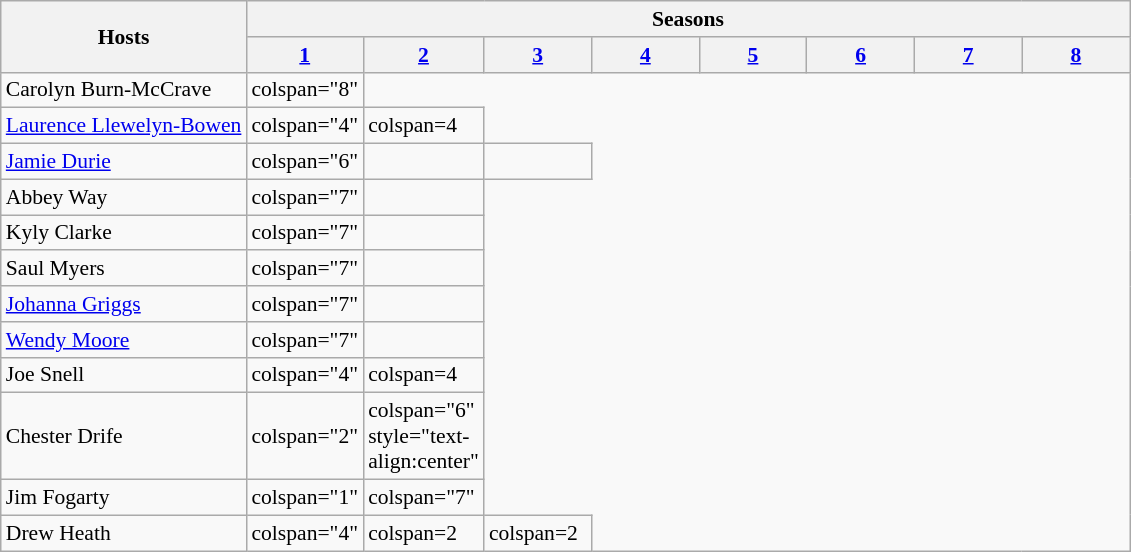<table class="wikitable plainrowheaders" style="font-size:90%;">
<tr>
<th rowspan="2">Hosts</th>
<th colspan=12 style=text-align:center;>Seasons</th>
</tr>
<tr>
<th style="width:65px;"><a href='#'>1</a></th>
<th style="width:65px;"><a href='#'>2</a></th>
<th style="width:65px;"><a href='#'>3</a></th>
<th style="width:65px;"><a href='#'>4</a></th>
<th style="width:65px;"><a href='#'>5</a></th>
<th style="width:65px;"><a href='#'>6</a></th>
<th style="width:65px;"><a href='#'>7</a></th>
<th style="width:65px;"><a href='#'>8</a></th>
</tr>
<tr>
<td>Carolyn Burn-McCrave</td>
<td>colspan="8" </td>
</tr>
<tr>
<td><a href='#'>Laurence Llewelyn-Bowen</a></td>
<td>colspan="4" </td>
<td>colspan=4 </td>
</tr>
<tr>
<td><a href='#'>Jamie Durie</a></td>
<td>colspan="6" </td>
<td></td>
<td></td>
</tr>
<tr>
<td>Abbey Way</td>
<td>colspan="7" </td>
<td></td>
</tr>
<tr>
<td>Kyly Clarke</td>
<td>colspan="7" </td>
<td></td>
</tr>
<tr>
<td>Saul Myers</td>
<td>colspan="7" </td>
<td></td>
</tr>
<tr>
<td><a href='#'>Johanna Griggs</a></td>
<td>colspan="7" </td>
<td></td>
</tr>
<tr>
<td><a href='#'>Wendy Moore</a></td>
<td>colspan="7" </td>
<td></td>
</tr>
<tr>
<td>Joe Snell</td>
<td>colspan="4" </td>
<td>colspan=4 </td>
</tr>
<tr>
<td>Chester Drife</td>
<td>colspan="2" </td>
<td>colspan="6" style="text-align:center" </td>
</tr>
<tr>
<td>Jim Fogarty</td>
<td>colspan="1" </td>
<td>colspan="7" </td>
</tr>
<tr>
<td>Drew Heath</td>
<td>colspan="4" </td>
<td>colspan=2 </td>
<td>colspan=2 </td>
</tr>
</table>
